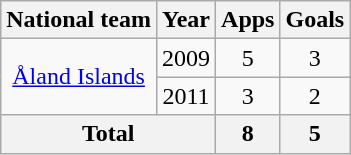<table class="wikitable" style="text-align:center">
<tr>
<th>National team</th>
<th>Year</th>
<th>Apps</th>
<th>Goals</th>
</tr>
<tr>
<td rowspan="2"><a href='#'>Åland Islands</a></td>
<td>2009</td>
<td>5</td>
<td>3</td>
</tr>
<tr>
<td>2011</td>
<td>3</td>
<td>2</td>
</tr>
<tr>
<th colspan="2">Total</th>
<th>8</th>
<th>5</th>
</tr>
</table>
